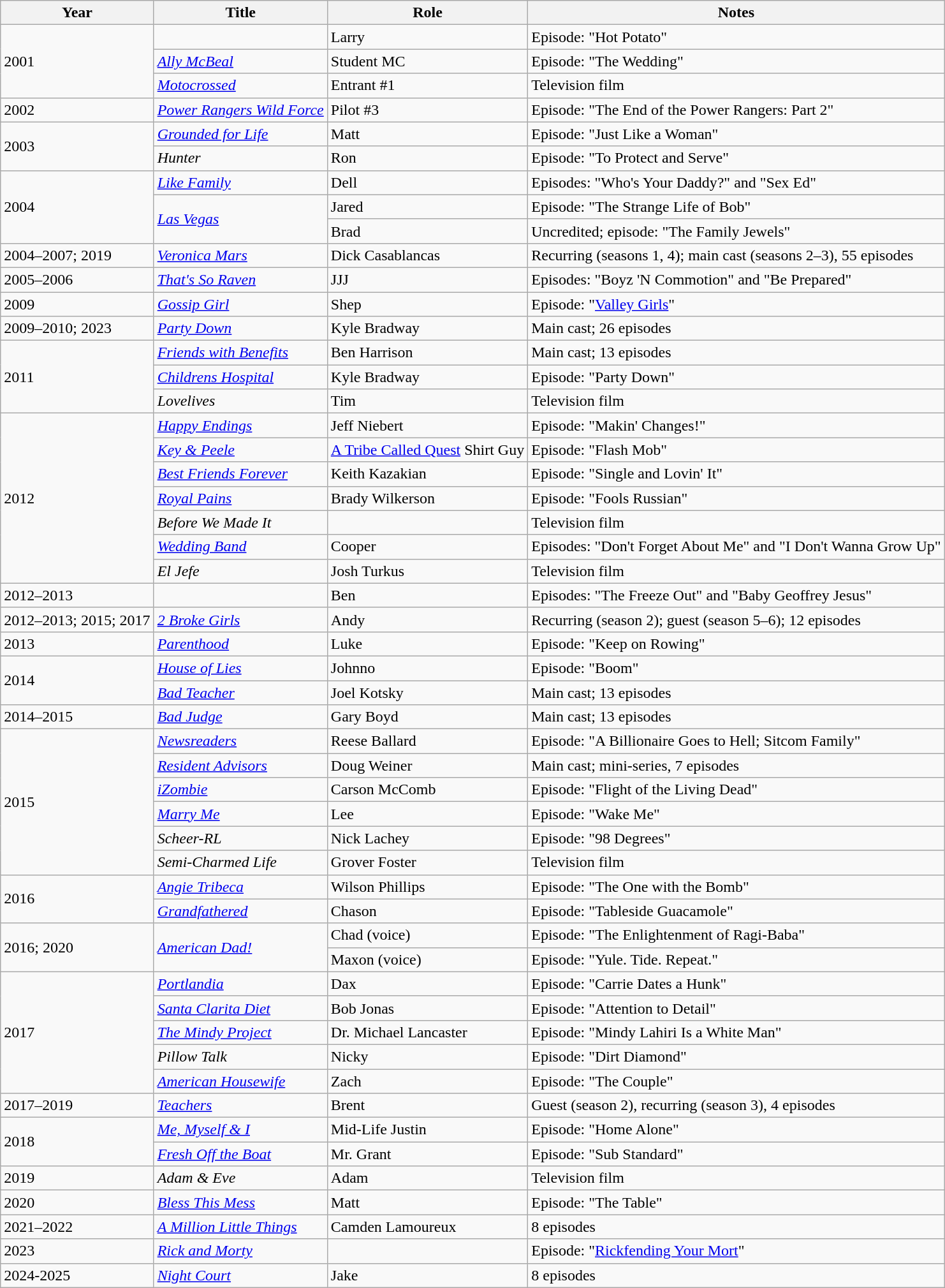<table class="wikitable sortable">
<tr>
<th>Year</th>
<th>Title</th>
<th>Role</th>
<th class="unsortable">Notes</th>
</tr>
<tr>
<td rowspan="3">2001</td>
<td><em></em></td>
<td>Larry</td>
<td>Episode: "Hot Potato"</td>
</tr>
<tr>
<td><em><a href='#'>Ally McBeal</a></em></td>
<td>Student MC</td>
<td>Episode: "The Wedding"</td>
</tr>
<tr>
<td><em><a href='#'>Motocrossed</a></em></td>
<td>Entrant #1</td>
<td>Television film</td>
</tr>
<tr>
<td>2002</td>
<td><em><a href='#'>Power Rangers Wild Force</a></em></td>
<td>Pilot #3</td>
<td>Episode: "The End of the Power Rangers: Part 2"</td>
</tr>
<tr>
<td rowspan="2">2003</td>
<td><em><a href='#'>Grounded for Life</a></em></td>
<td>Matt</td>
<td>Episode: "Just Like a Woman"</td>
</tr>
<tr>
<td><em>Hunter</em></td>
<td>Ron</td>
<td>Episode: "To Protect and Serve"</td>
</tr>
<tr>
<td rowspan="3">2004</td>
<td><em><a href='#'>Like Family</a></em></td>
<td>Dell</td>
<td>Episodes: "Who's Your Daddy?" and "Sex Ed"</td>
</tr>
<tr>
<td rowspan="2"><em><a href='#'>Las Vegas</a></em></td>
<td>Jared</td>
<td>Episode: "The Strange Life of Bob"</td>
</tr>
<tr>
<td>Brad</td>
<td>Uncredited; episode: "The Family Jewels"</td>
</tr>
<tr>
<td>2004–2007; 2019</td>
<td><em><a href='#'>Veronica Mars</a></em></td>
<td>Dick Casablancas</td>
<td>Recurring (seasons 1, 4); main cast (seasons 2–3), 55 episodes</td>
</tr>
<tr>
<td>2005–2006</td>
<td><em><a href='#'>That's So Raven</a></em></td>
<td>JJJ</td>
<td>Episodes: "Boyz 'N Commotion" and "Be Prepared"</td>
</tr>
<tr>
<td>2009</td>
<td><em><a href='#'>Gossip Girl</a></em></td>
<td>Shep</td>
<td>Episode: "<a href='#'>Valley Girls</a>"</td>
</tr>
<tr>
<td>2009–2010; 2023</td>
<td><em><a href='#'>Party Down</a></em></td>
<td>Kyle Bradway</td>
<td>Main cast; 26 episodes</td>
</tr>
<tr>
<td rowspan="3">2011</td>
<td><em><a href='#'>Friends with Benefits</a></em></td>
<td>Ben Harrison</td>
<td>Main cast; 13 episodes</td>
</tr>
<tr>
<td><em><a href='#'>Childrens Hospital</a></em></td>
<td>Kyle Bradway</td>
<td>Episode: "Party Down"</td>
</tr>
<tr>
<td><em>Lovelives</em></td>
<td>Tim</td>
<td>Television film</td>
</tr>
<tr>
<td rowspan="7">2012</td>
<td><em><a href='#'>Happy Endings</a></em></td>
<td>Jeff Niebert</td>
<td>Episode: "Makin' Changes!"</td>
</tr>
<tr>
<td><em><a href='#'>Key & Peele</a></em></td>
<td><a href='#'>A Tribe Called Quest</a> Shirt Guy</td>
<td>Episode: "Flash Mob"</td>
</tr>
<tr>
<td><em><a href='#'>Best Friends Forever</a></em></td>
<td>Keith Kazakian</td>
<td>Episode: "Single and Lovin' It"</td>
</tr>
<tr>
<td><em><a href='#'>Royal Pains</a></em></td>
<td>Brady Wilkerson</td>
<td>Episode: "Fools Russian"</td>
</tr>
<tr>
<td><em>Before We Made It</em></td>
<td></td>
<td>Television film</td>
</tr>
<tr>
<td><em><a href='#'>Wedding Band</a></em></td>
<td>Cooper</td>
<td>Episodes: "Don't Forget About Me" and "I Don't Wanna Grow Up"</td>
</tr>
<tr>
<td><em>El Jefe</em></td>
<td>Josh Turkus</td>
<td>Television film</td>
</tr>
<tr>
<td>2012–2013</td>
<td><em></em></td>
<td>Ben</td>
<td>Episodes: "The Freeze Out" and "Baby Geoffrey Jesus"</td>
</tr>
<tr>
<td>2012–2013; 2015; 2017</td>
<td><em><a href='#'>2 Broke Girls</a></em></td>
<td>Andy</td>
<td>Recurring (season 2); guest (season 5–6); 12 episodes</td>
</tr>
<tr>
<td>2013</td>
<td><em><a href='#'>Parenthood</a></em></td>
<td>Luke</td>
<td>Episode: "Keep on Rowing"</td>
</tr>
<tr>
<td rowspan="2">2014</td>
<td><em><a href='#'>House of Lies</a></em></td>
<td>Johnno</td>
<td>Episode: "Boom"</td>
</tr>
<tr>
<td><em><a href='#'>Bad Teacher</a></em></td>
<td>Joel Kotsky</td>
<td>Main cast; 13 episodes</td>
</tr>
<tr>
<td>2014–2015</td>
<td><em><a href='#'>Bad Judge</a></em></td>
<td>Gary Boyd</td>
<td>Main cast; 13 episodes</td>
</tr>
<tr>
<td rowspan="6">2015</td>
<td><em><a href='#'>Newsreaders</a></em></td>
<td>Reese Ballard</td>
<td>Episode: "A Billionaire Goes to Hell; Sitcom Family"</td>
</tr>
<tr>
<td><em><a href='#'>Resident Advisors</a></em></td>
<td>Doug Weiner</td>
<td>Main cast; mini-series, 7 episodes</td>
</tr>
<tr>
<td><em><a href='#'>iZombie</a></em></td>
<td>Carson McComb</td>
<td>Episode: "Flight of the Living Dead"</td>
</tr>
<tr>
<td><em><a href='#'>Marry Me</a></em></td>
<td>Lee</td>
<td>Episode: "Wake Me"</td>
</tr>
<tr>
<td><em>Scheer-RL</em></td>
<td>Nick Lachey</td>
<td>Episode: "98 Degrees"</td>
</tr>
<tr>
<td><em>Semi-Charmed Life</em></td>
<td>Grover Foster</td>
<td>Television film</td>
</tr>
<tr>
<td rowspan="2">2016</td>
<td><em><a href='#'>Angie Tribeca</a></em></td>
<td>Wilson Phillips</td>
<td>Episode: "The One with the Bomb"</td>
</tr>
<tr>
<td><em><a href='#'>Grandfathered</a></em></td>
<td>Chason</td>
<td>Episode: "Tableside Guacamole"</td>
</tr>
<tr>
<td rowspan=2>2016; 2020</td>
<td rowspan=2><em><a href='#'>American Dad!</a></em></td>
<td>Chad (voice)</td>
<td>Episode: "The Enlightenment of Ragi-Baba"</td>
</tr>
<tr>
<td>Maxon (voice)</td>
<td>Episode: "Yule. Tide. Repeat."</td>
</tr>
<tr>
<td rowspan="5">2017</td>
<td><em><a href='#'>Portlandia</a></em></td>
<td>Dax</td>
<td>Episode: "Carrie Dates a Hunk"</td>
</tr>
<tr>
<td><em><a href='#'>Santa Clarita Diet</a></em></td>
<td>Bob Jonas</td>
<td>Episode: "Attention to Detail"</td>
</tr>
<tr>
<td><em><a href='#'>The Mindy Project</a></em></td>
<td>Dr. Michael Lancaster</td>
<td>Episode: "Mindy Lahiri Is a White Man"</td>
</tr>
<tr>
<td><em>Pillow Talk</em></td>
<td>Nicky</td>
<td>Episode: "Dirt Diamond"</td>
</tr>
<tr>
<td><em><a href='#'>American Housewife</a></em></td>
<td>Zach</td>
<td>Episode: "The Couple"</td>
</tr>
<tr>
<td>2017–2019</td>
<td><em><a href='#'>Teachers</a></em></td>
<td>Brent</td>
<td>Guest (season 2), recurring (season 3), 4 episodes</td>
</tr>
<tr>
<td rowspan="2">2018</td>
<td><em><a href='#'>Me, Myself & I</a></em></td>
<td>Mid-Life Justin</td>
<td>Episode: "Home Alone"</td>
</tr>
<tr>
<td><em><a href='#'>Fresh Off the Boat</a></em></td>
<td>Mr. Grant</td>
<td>Episode: "Sub Standard"</td>
</tr>
<tr>
<td>2019</td>
<td><em>Adam & Eve</em></td>
<td>Adam</td>
<td>Television film</td>
</tr>
<tr>
<td>2020</td>
<td><em><a href='#'>Bless This Mess</a></em></td>
<td>Matt</td>
<td>Episode: "The Table"</td>
</tr>
<tr>
<td>2021–2022</td>
<td><em><a href='#'>A Million Little Things</a></em></td>
<td>Camden Lamoureux</td>
<td>8 episodes</td>
</tr>
<tr>
<td>2023</td>
<td><em><a href='#'>Rick and Morty</a></em></td>
<td></td>
<td>Episode: "<a href='#'>Rickfending Your Mort</a>"</td>
</tr>
<tr>
<td>2024-2025</td>
<td><em><a href='#'>Night Court</a></em></td>
<td>Jake</td>
<td>8 episodes</td>
</tr>
</table>
